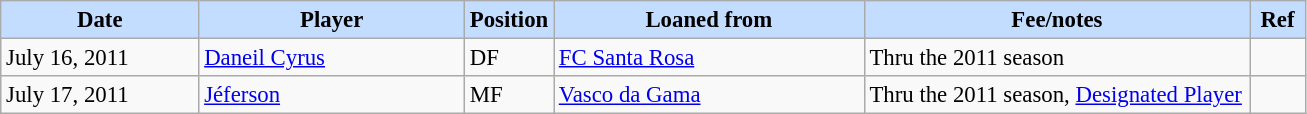<table class="wikitable" style="text-align:left; font-size:95%;">
<tr>
<th style="background:#c2ddff; width:125px;">Date</th>
<th style="background:#c2ddff; width:170px;">Player</th>
<th style="background:#c2ddff; width:50px;">Position</th>
<th style="background:#c2ddff; width:200px;">Loaned from</th>
<th style="background:#c2ddff; width:250px;">Fee/notes</th>
<th style="background:#c2ddff; width:30px;">Ref</th>
</tr>
<tr>
<td>July 16, 2011</td>
<td> <a href='#'>Daneil Cyrus</a></td>
<td>DF</td>
<td> <a href='#'>FC Santa Rosa</a></td>
<td>Thru the 2011 season</td>
<td></td>
</tr>
<tr>
<td>July 17, 2011</td>
<td> <a href='#'>Jéferson</a></td>
<td>MF</td>
<td> <a href='#'>Vasco da Gama</a></td>
<td>Thru the 2011 season, <a href='#'>Designated Player</a></td>
<td></td>
</tr>
</table>
